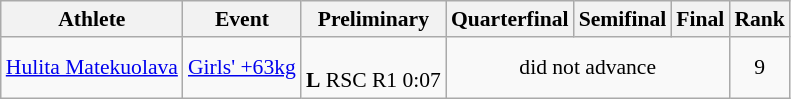<table class="wikitable" style="text-align:left; font-size:90%">
<tr>
<th>Athlete</th>
<th>Event</th>
<th>Preliminary</th>
<th>Quarterfinal</th>
<th>Semifinal</th>
<th>Final</th>
<th>Rank</th>
</tr>
<tr>
<td><a href='#'>Hulita Matekuolava</a></td>
<td><a href='#'>Girls' +63kg</a></td>
<td align=center> <br> <strong>L</strong> RSC R1 0:07</td>
<td align=center colspan=3>did not advance</td>
<td align=center>9</td>
</tr>
</table>
